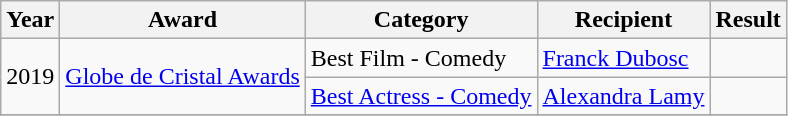<table class="wikitable sortable">
<tr>
<th>Year</th>
<th>Award</th>
<th>Category</th>
<th>Recipient</th>
<th>Result</th>
</tr>
<tr>
<td rowspan=2>2019</td>
<td rowspan=2><a href='#'>Globe de Cristal Awards</a></td>
<td>Best Film - Comedy</td>
<td><a href='#'>Franck Dubosc</a></td>
<td></td>
</tr>
<tr>
<td><a href='#'>Best Actress - Comedy</a></td>
<td><a href='#'>Alexandra Lamy</a></td>
<td></td>
</tr>
<tr>
</tr>
</table>
